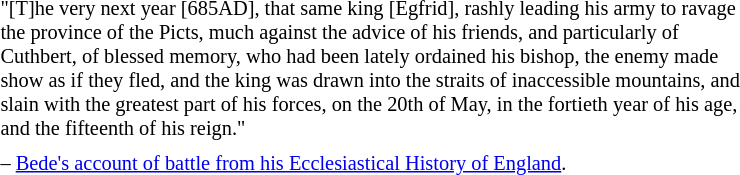<table class="toccolours" style="float: left; margin-left: 1em; margin-right: 2em; font-size: 85%; background:#dddddd9; color:black; width:40em; max-width: 40%;" cellspacing="5">
<tr>
<td style="text-align: left;">"[T]he very next year [685AD], that same king [Egfrid], rashly leading his army to ravage the province of the Picts, much against the advice of his friends, and particularly of Cuthbert, of blessed memory, who had been lately ordained his bishop, the enemy made show as if they fled, and the king was drawn into the straits of inaccessible mountains, and slain with the greatest part of his forces, on the 20th of May, in the fortieth year of his age, and the fifteenth of his reign."</td>
</tr>
<tr>
<td style="text-align: left;">– <a href='#'>Bede's account of battle from his Ecclesiastical History of England</a>.</td>
</tr>
</table>
